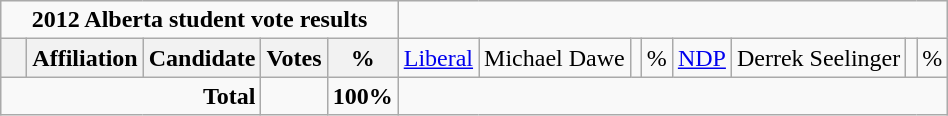<table class="wikitable">
<tr>
<td colspan=5 align=center><strong>2012 Alberta student vote results</strong></td>
</tr>
<tr>
<th style="width: 10px;"></th>
<th>Affiliation</th>
<th>Candidate</th>
<th>Votes</th>
<th>%<br>

</th>
<td><a href='#'>Liberal</a></td>
<td>Michael Dawe</td>
<td></td>
<td>%<br></td>
<td><a href='#'>NDP</a></td>
<td>Derrek Seelinger</td>
<td></td>
<td>%<br></td>
</tr>
<tr>
<td colspan=3 align="right"><strong>Total</strong></td>
<td><strong> </strong></td>
<td><strong>100%</strong></td>
</tr>
</table>
